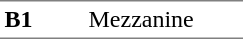<table border=0 cellspacing=0 cellpadding=3>
<tr>
<td style="border-bottom:solid 1px gray;border-top:solid 1px gray;" width=50 valign=top><strong>B1</strong></td>
<td style="border-top:solid 1px gray;border-bottom:solid 1px gray;" width=100 valign=top>Mezzanine</td>
</tr>
</table>
